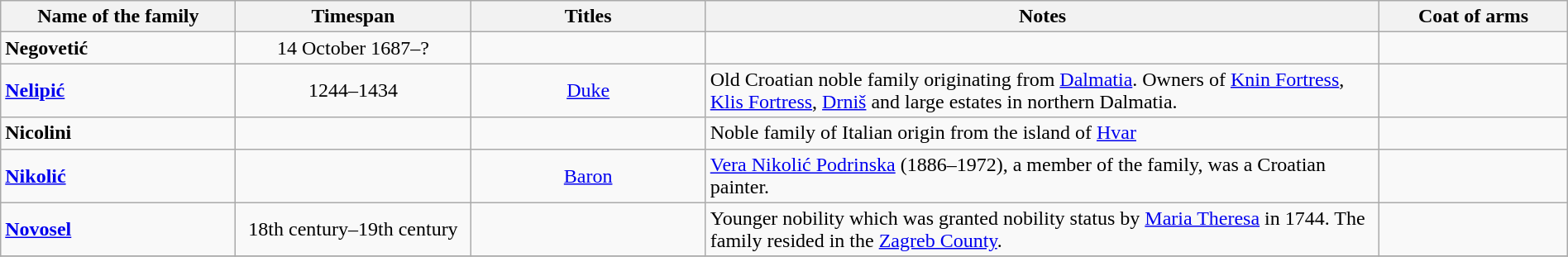<table class="wikitable" style="text-align:center" width=100%>
<tr>
<th bgcolor="silver" ! width="15%">Name of the family</th>
<th bgcolor="silver" ! width="15%">Timespan</th>
<th bgcolor="silver" ! width="15%">Titles</th>
<th bgcolor="silver" ! width="43%">Notes</th>
<th bgcolor="silver" ! width="12%">Coat of arms</th>
</tr>
<tr>
<td align="left"><strong>Negovetić</strong></td>
<td>14 October 1687–?</td>
<td></td>
<td></td>
<td></td>
</tr>
<tr>
<td align="left"><a href='#'><strong>Nelipić</strong></a></td>
<td align="center">1244–1434</td>
<td align="center"><a href='#'>Duke</a></td>
<td align="left">Old Croatian noble family originating from <a href='#'>Dalmatia</a>. Owners of <a href='#'>Knin Fortress</a>, <a href='#'>Klis Fortress</a>, <a href='#'>Drniš</a> and large estates in northern Dalmatia.</td>
<td align="center"></td>
</tr>
<tr>
<td align="left"><strong>Nicolini</strong></td>
<td></td>
<td></td>
<td align="left">Noble family of Italian origin from the island of <a href='#'>Hvar</a></td>
<td></td>
</tr>
<tr>
<td align="left"><a href='#'><strong>Nikolić</strong></a></td>
<td align="center"></td>
<td align="center"><a href='#'>Baron</a></td>
<td align="left"><a href='#'>Vera Nikolić Podrinska</a> (1886–1972), a member of the family, was a Croatian painter.</td>
<td align="center"></td>
</tr>
<tr>
<td align="left"><a href='#'><strong>Novosel</strong></a></td>
<td align="center">18th century–19th century</td>
<td align="center"></td>
<td align="left">Younger nobility which was granted nobility status by <a href='#'>Maria Theresa</a> in 1744. The family resided in the <a href='#'>Zagreb County</a>.</td>
<td align="center"></td>
</tr>
<tr>
</tr>
</table>
